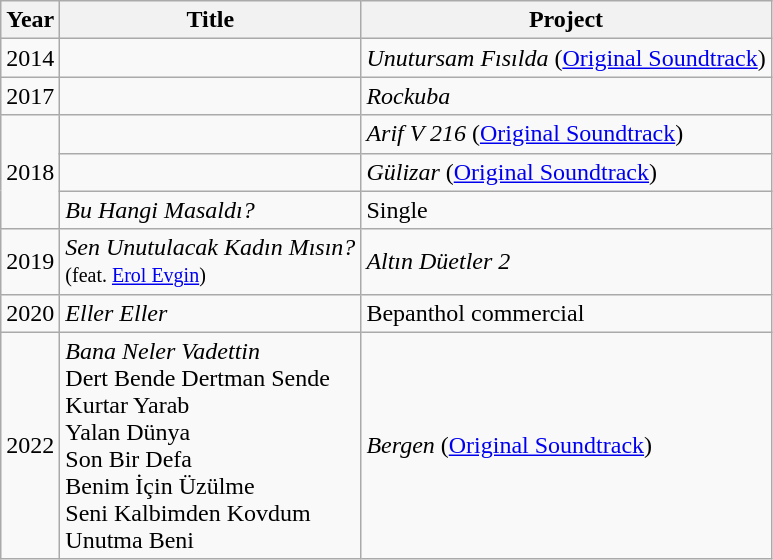<table class="wikitable">
<tr>
<th>Year</th>
<th>Title</th>
<th>Project</th>
</tr>
<tr>
<td>2014</td>
<td></td>
<td><em>Unutursam Fısılda</em> (<a href='#'>Original Soundtrack</a>)</td>
</tr>
<tr>
<td>2017</td>
<td></td>
<td><em>Rockuba</em></td>
</tr>
<tr>
<td rowspan="3">2018</td>
<td></td>
<td><em>Arif V 216</em> (<a href='#'>Original Soundtrack</a>)</td>
</tr>
<tr>
<td></td>
<td><em>Gülizar</em> (<a href='#'>Original Soundtrack</a>)</td>
</tr>
<tr>
<td><em>Bu Hangi Masaldı?</em></td>
<td>Single</td>
</tr>
<tr>
<td>2019</td>
<td><em>Sen Unutulacak Kadın Mısın?</em><br><small>(feat. <a href='#'>Erol Evgin</a>)</small></td>
<td><em>Altın Düetler 2</em></td>
</tr>
<tr>
<td>2020</td>
<td><em>Eller Eller</em></td>
<td>Bepanthol commercial</td>
</tr>
<tr>
<td>2022</td>
<td><em>Bana Neler Vadettin</em><br>Dert Bende Dertman Sende<br>Kurtar Yarab<br>Yalan Dünya<br>Son Bir Defa<br>Benim İçin Üzülme<br>Seni Kalbimden Kovdum<br>Unutma Beni</td>
<td><em>Bergen</em> (<a href='#'>Original Soundtrack</a>)</td>
</tr>
</table>
